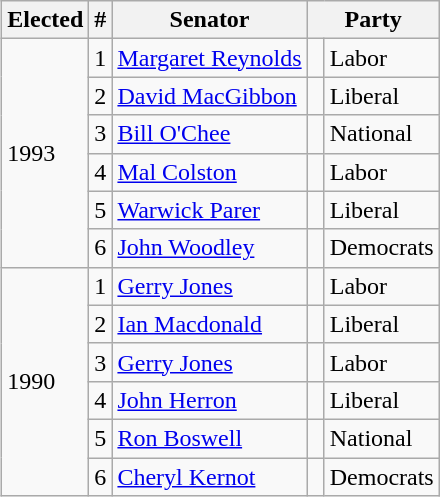<table class="wikitable" style="float: right">
<tr>
<th scope="col">Elected</th>
<th scope="col">#</th>
<th scope="col">Senator</th>
<th scope="col" colspan="2">Party</th>
</tr>
<tr>
<td rowspan="6">1993</td>
<td>1</td>
<td><a href='#'>Margaret Reynolds</a></td>
<td> </td>
<td>Labor</td>
</tr>
<tr>
<td>2</td>
<td><a href='#'>David MacGibbon</a></td>
<td> </td>
<td>Liberal</td>
</tr>
<tr>
<td>3</td>
<td><a href='#'>Bill O'Chee</a></td>
<td> </td>
<td>National</td>
</tr>
<tr>
<td>4</td>
<td><a href='#'>Mal Colston</a></td>
<td> </td>
<td>Labor</td>
</tr>
<tr>
<td>5</td>
<td><a href='#'>Warwick Parer</a></td>
<td> </td>
<td>Liberal</td>
</tr>
<tr>
<td>6</td>
<td><a href='#'>John Woodley</a></td>
<td> </td>
<td>Democrats</td>
</tr>
<tr>
<td rowspan="6">1990</td>
<td>1</td>
<td><a href='#'>Gerry Jones</a></td>
<td> </td>
<td>Labor</td>
</tr>
<tr>
<td>2</td>
<td><a href='#'>Ian Macdonald</a></td>
<td> </td>
<td>Liberal</td>
</tr>
<tr>
<td>3</td>
<td><a href='#'>Gerry Jones</a></td>
<td> </td>
<td>Labor</td>
</tr>
<tr>
<td>4</td>
<td><a href='#'>John Herron</a></td>
<td> </td>
<td>Liberal</td>
</tr>
<tr>
<td>5</td>
<td><a href='#'>Ron Boswell</a></td>
<td> </td>
<td>National</td>
</tr>
<tr>
<td>6</td>
<td><a href='#'>Cheryl Kernot</a></td>
<td> </td>
<td>Democrats</td>
</tr>
</table>
